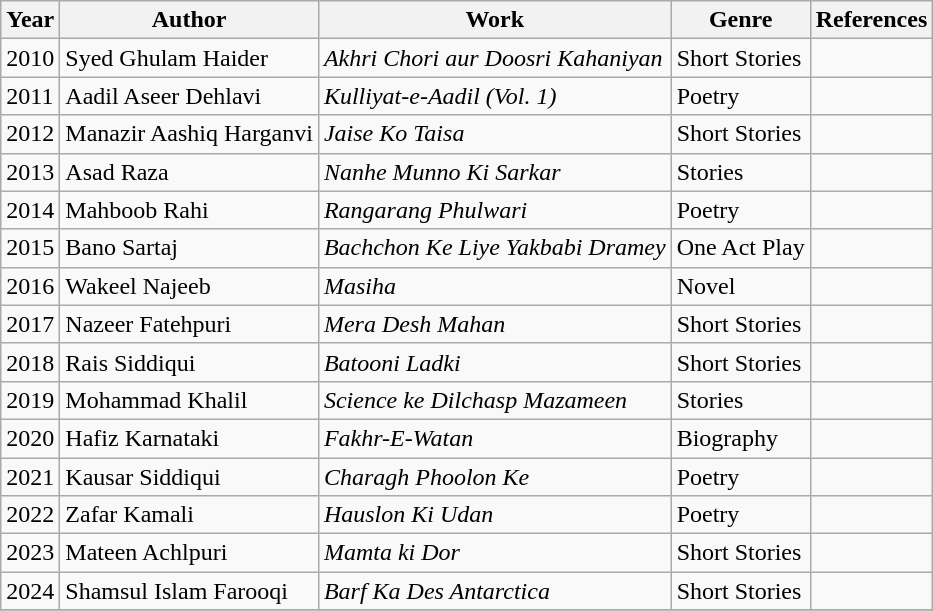<table class="wikitable sortable">
<tr>
<th>Year</th>
<th>Author</th>
<th>Work</th>
<th>Genre</th>
<th class="unsortable">References</th>
</tr>
<tr>
<td>2010</td>
<td>Syed Ghulam Haider</td>
<td><em>Akhri Chori aur Doosri Kahaniyan</em></td>
<td>Short Stories</td>
<td></td>
</tr>
<tr>
<td>2011</td>
<td>Aadil Aseer Dehlavi</td>
<td><em>Kulliyat-e-Aadil (Vol. 1)</em></td>
<td>Poetry</td>
<td></td>
</tr>
<tr>
<td>2012</td>
<td>Manazir Aashiq Harganvi</td>
<td><em>Jaise Ko Taisa</em></td>
<td>Short Stories</td>
<td></td>
</tr>
<tr>
<td>2013</td>
<td>Asad Raza</td>
<td><em>Nanhe Munno Ki Sarkar</em></td>
<td>Stories</td>
<td></td>
</tr>
<tr>
<td>2014</td>
<td>Mahboob Rahi</td>
<td><em>Rangarang Phulwari</em></td>
<td>Poetry</td>
<td></td>
</tr>
<tr>
<td>2015</td>
<td>Bano Sartaj</td>
<td><em>Bachchon Ke Liye Yakbabi Dramey</em></td>
<td>One Act Play</td>
<td></td>
</tr>
<tr>
<td>2016</td>
<td>Wakeel Najeeb</td>
<td><em>Masiha</em></td>
<td>Novel</td>
<td></td>
</tr>
<tr>
<td>2017</td>
<td>Nazeer Fatehpuri</td>
<td><em>Mera Desh Mahan</em></td>
<td>Short Stories</td>
<td></td>
</tr>
<tr>
<td>2018</td>
<td>Rais Siddiqui</td>
<td><em>Batooni Ladki</em></td>
<td>Short Stories</td>
<td></td>
</tr>
<tr>
<td>2019</td>
<td>Mohammad Khalil</td>
<td><em>Science ke Dilchasp Mazameen</em></td>
<td>Stories</td>
<td></td>
</tr>
<tr>
<td>2020</td>
<td>Hafiz Karnataki</td>
<td><em>Fakhr-E-Watan</em></td>
<td>Biography</td>
<td></td>
</tr>
<tr>
<td>2021</td>
<td>Kausar Siddiqui</td>
<td><em>Charagh Phoolon Ke</em></td>
<td>Poetry</td>
<td></td>
</tr>
<tr>
<td>2022</td>
<td>Zafar Kamali</td>
<td><em>Hauslon Ki Udan</em></td>
<td>Poetry</td>
<td></td>
</tr>
<tr>
<td>2023</td>
<td>Mateen Achlpuri</td>
<td><em>Mamta ki Dor</em></td>
<td>Short Stories</td>
<td></td>
</tr>
<tr>
<td>2024</td>
<td>Shamsul Islam Farooqi</td>
<td><em>Barf Ka Des Antarctica</em></td>
<td>Short Stories</td>
<td></td>
</tr>
<tr>
</tr>
</table>
